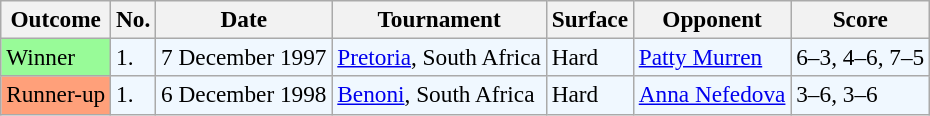<table class="sortable wikitable" style=font-size:97%>
<tr>
<th>Outcome</th>
<th>No.</th>
<th>Date</th>
<th>Tournament</th>
<th>Surface</th>
<th>Opponent</th>
<th>Score</th>
</tr>
<tr style="background:#f0f8ff;">
<td style="background:#98fb98;">Winner</td>
<td>1.</td>
<td>7 December 1997</td>
<td><a href='#'>Pretoria</a>, South Africa</td>
<td>Hard</td>
<td> <a href='#'>Patty Murren</a></td>
<td>6–3, 4–6, 7–5</td>
</tr>
<tr style="background:#f0f8ff;">
<td style="background:#ffa07a;">Runner-up</td>
<td>1.</td>
<td>6 December 1998</td>
<td><a href='#'>Benoni</a>, South Africa</td>
<td>Hard</td>
<td> <a href='#'>Anna Nefedova</a></td>
<td>3–6, 3–6</td>
</tr>
</table>
